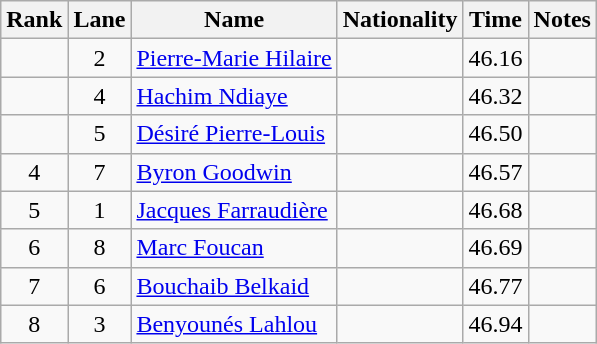<table class="wikitable sortable" style="text-align:center">
<tr>
<th>Rank</th>
<th>Lane</th>
<th>Name</th>
<th>Nationality</th>
<th>Time</th>
<th>Notes</th>
</tr>
<tr>
<td></td>
<td>2</td>
<td align=left><a href='#'>Pierre-Marie Hilaire</a></td>
<td align=left></td>
<td>46.16</td>
<td></td>
</tr>
<tr>
<td></td>
<td>4</td>
<td align=left><a href='#'>Hachim Ndiaye</a></td>
<td align=left></td>
<td>46.32</td>
<td></td>
</tr>
<tr>
<td></td>
<td>5</td>
<td align=left><a href='#'>Désiré Pierre-Louis</a></td>
<td align=left></td>
<td>46.50</td>
<td></td>
</tr>
<tr>
<td>4</td>
<td>7</td>
<td align=left><a href='#'>Byron Goodwin</a></td>
<td align=left></td>
<td>46.57</td>
<td></td>
</tr>
<tr>
<td>5</td>
<td>1</td>
<td align=left><a href='#'>Jacques Farraudière</a></td>
<td align=left></td>
<td>46.68</td>
<td></td>
</tr>
<tr>
<td>6</td>
<td>8</td>
<td align=left><a href='#'>Marc Foucan</a></td>
<td align=left></td>
<td>46.69</td>
<td></td>
</tr>
<tr>
<td>7</td>
<td>6</td>
<td align=left><a href='#'>Bouchaib Belkaid</a></td>
<td align=left></td>
<td>46.77</td>
<td></td>
</tr>
<tr>
<td>8</td>
<td>3</td>
<td align=left><a href='#'>Benyounés Lahlou</a></td>
<td align=left></td>
<td>46.94</td>
<td></td>
</tr>
</table>
